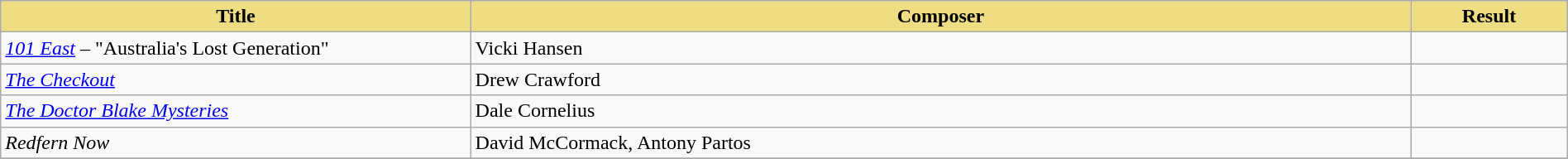<table class="wikitable" width=100%>
<tr>
<th style="width:30%;background:#EEDD82;">Title</th>
<th style="width:60%;background:#EEDD82;">Composer</th>
<th style="width:10%;background:#EEDD82;">Result<br></th>
</tr>
<tr>
<td><em><a href='#'>101 East</a></em> – "Australia's Lost Generation"</td>
<td>Vicki Hansen</td>
<td></td>
</tr>
<tr>
<td><em><a href='#'>The Checkout</a></em></td>
<td>Drew Crawford</td>
<td></td>
</tr>
<tr>
<td><em><a href='#'>The Doctor Blake Mysteries</a></em></td>
<td>Dale Cornelius</td>
<td></td>
</tr>
<tr>
<td><em>Redfern Now</em></td>
<td>David McCormack, Antony Partos</td>
<td></td>
</tr>
<tr>
</tr>
</table>
